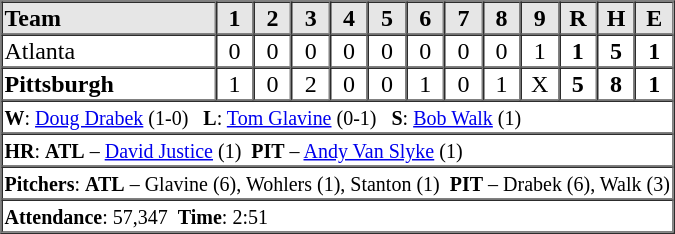<table border=1 cellspacing=0 width=450 style="margin-left:3em;">
<tr style="text-align:center; background-color:#e6e6e6;">
<th align=left width=28%>Team</th>
<th width=5%>1</th>
<th width=5%>2</th>
<th width=5%>3</th>
<th width=5%>4</th>
<th width=5%>5</th>
<th width=5%>6</th>
<th width=5%>7</th>
<th width=5%>8</th>
<th width=5%>9</th>
<th width=5%>R</th>
<th width=5%>H</th>
<th width=5%>E</th>
</tr>
<tr style="text-align:center;">
<td align=left>Atlanta</td>
<td>0</td>
<td>0</td>
<td>0</td>
<td>0</td>
<td>0</td>
<td>0</td>
<td>0</td>
<td>0</td>
<td>1</td>
<td><strong>1</strong></td>
<td><strong>5</strong></td>
<td><strong>1</strong></td>
</tr>
<tr style="text-align:center;">
<td align=left><strong>Pittsburgh</strong></td>
<td>1</td>
<td>0</td>
<td>2</td>
<td>0</td>
<td>0</td>
<td>1</td>
<td>0</td>
<td>1</td>
<td>X</td>
<td><strong>5</strong></td>
<td><strong>8</strong></td>
<td><strong>1</strong></td>
</tr>
<tr style="text-align:left;">
<td colspan=13><small><strong>W</strong>: <a href='#'>Doug Drabek</a> (1-0)   <strong>L</strong>: <a href='#'>Tom Glavine</a> (0-1)   <strong>S</strong>: <a href='#'>Bob Walk</a> (1)</small></td>
</tr>
<tr style="text-align:left;">
<td colspan=13><small><strong>HR</strong>: <strong>ATL</strong> – <a href='#'>David Justice</a> (1)  <strong>PIT</strong> – <a href='#'>Andy Van Slyke</a> (1)</small></td>
</tr>
<tr style="text-align:left;">
<td colspan=13><small><strong>Pitchers</strong>: <strong>ATL</strong> – Glavine (6), Wohlers (1), Stanton (1)  <strong>PIT</strong> – Drabek (6), Walk (3)</small></td>
</tr>
<tr style="text-align:left;">
<td colspan=13><small><strong>Attendance</strong>: 57,347  <strong>Time</strong>: 2:51</small></td>
</tr>
</table>
